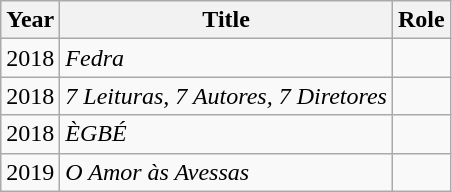<table class="wikitable">
<tr>
<th>Year</th>
<th>Title</th>
<th>Role</th>
</tr>
<tr>
<td>2018</td>
<td><em>Fedra</em></td>
<td></td>
</tr>
<tr>
<td>2018</td>
<td><em>7 Leituras, 7 Autores, 7 Diretores</em></td>
<td></td>
</tr>
<tr>
<td>2018</td>
<td><em>ÈGBÉ</em></td>
<td></td>
</tr>
<tr>
<td>2019</td>
<td><em>O Amor às Avessas</em></td>
<td></td>
</tr>
</table>
